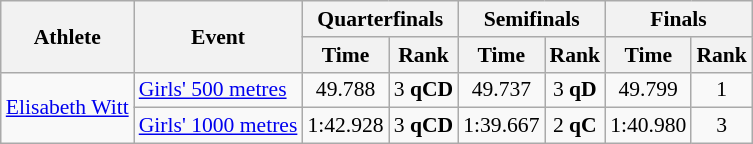<table class="wikitable" style="font-size:90%;">
<tr>
<th rowspan=2>Athlete</th>
<th rowspan=2>Event</th>
<th colspan=2>Quarterfinals</th>
<th colspan=2>Semifinals</th>
<th colspan=2>Finals</th>
</tr>
<tr>
<th>Time</th>
<th>Rank</th>
<th>Time</th>
<th>Rank</th>
<th>Time</th>
<th>Rank</th>
</tr>
<tr>
<td rowspan=2><a href='#'>Elisabeth Witt</a></td>
<td><a href='#'>Girls' 500 metres</a></td>
<td align=center>49.788</td>
<td align=center>3 <strong>qCD</strong></td>
<td align=center>49.737</td>
<td align=center>3 <strong>qD</strong></td>
<td align=center>49.799</td>
<td align=center>1</td>
</tr>
<tr>
<td><a href='#'>Girls' 1000 metres</a></td>
<td align=center>1:42.928</td>
<td align=center>3 <strong>qCD</strong></td>
<td align=center>1:39.667</td>
<td align=center>2 <strong>qC</strong></td>
<td align=center>1:40.980</td>
<td align=center>3</td>
</tr>
</table>
